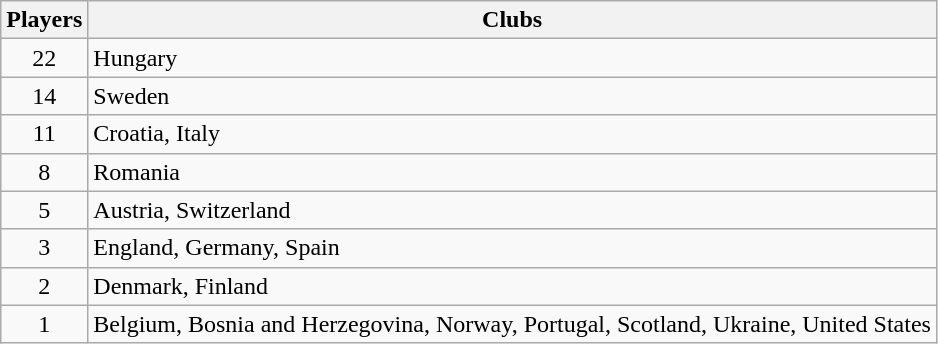<table class="wikitable">
<tr>
<th>Players</th>
<th>Clubs</th>
</tr>
<tr>
<td align="center">22</td>
<td> Hungary</td>
</tr>
<tr>
<td align="center">14</td>
<td> Sweden</td>
</tr>
<tr>
<td align="center">11</td>
<td> Croatia,  Italy</td>
</tr>
<tr>
<td align="center">8</td>
<td> Romania</td>
</tr>
<tr>
<td align="center">5</td>
<td> Austria,  Switzerland</td>
</tr>
<tr>
<td align="center">3</td>
<td> England,  Germany,  Spain</td>
</tr>
<tr>
<td align="center">2</td>
<td> Denmark,  Finland</td>
</tr>
<tr>
<td align="center">1</td>
<td> Belgium,  Bosnia and Herzegovina,  Norway,  Portugal,  Scotland,  Ukraine,  United States</td>
</tr>
</table>
